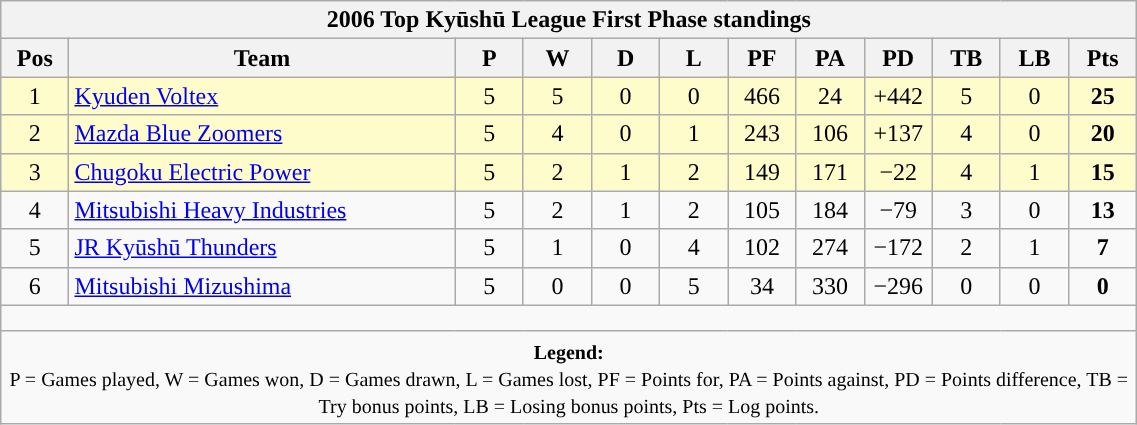<table class="wikitable" style="text-align:center; font-size:100%; width:60%;">
<tr>
<th colspan="100%" cellpadding="0" cellspacing="0"><strong>2006 Top Kyūshū League First Phase standings</strong></th>
</tr>
<tr>
<th style="width:6%;">Pos</th>
<th style="width:34%;">Team</th>
<th style="width:6%;">P</th>
<th style="width:6%;">W</th>
<th style="width:6%;">D</th>
<th style="width:6%;">L</th>
<th style="width:6%;">PF</th>
<th style="width:6%;">PA</th>
<th style="width:6%;">PD</th>
<th style="width:6%;">TB</th>
<th style="width:6%;">LB</th>
<th style="width:6%;">Pts<br></th>
</tr>
<tr style="background:#FFFCCC;">
<td>1</td>
<td style="text-align:left;"><a href='#'>Kyuden Voltex</a></td>
<td>5</td>
<td>5</td>
<td>0</td>
<td>0</td>
<td>466</td>
<td>24</td>
<td>+442</td>
<td>5</td>
<td>0</td>
<td><strong>25</strong></td>
</tr>
<tr style="background:#FFFCCC;">
<td>2</td>
<td style="text-align:left;"><a href='#'>Mazda Blue Zoomers</a></td>
<td>5</td>
<td>4</td>
<td>0</td>
<td>1</td>
<td>243</td>
<td>106</td>
<td>+137</td>
<td>4</td>
<td>0</td>
<td><strong>20</strong></td>
</tr>
<tr style="background:#FFFCCC;">
<td>3</td>
<td style="text-align:left;"><a href='#'>Chugoku Electric Power</a></td>
<td>5</td>
<td>2</td>
<td>1</td>
<td>2</td>
<td>149</td>
<td>171</td>
<td>−22</td>
<td>4</td>
<td>1</td>
<td><strong>15</strong></td>
</tr>
<tr>
<td>4</td>
<td style="text-align:left;"><a href='#'>Mitsubishi Heavy Industries</a></td>
<td>5</td>
<td>2</td>
<td>1</td>
<td>2</td>
<td>105</td>
<td>184</td>
<td>−79</td>
<td>3</td>
<td>0</td>
<td><strong>13</strong></td>
</tr>
<tr>
<td>5</td>
<td style="text-align:left;"><a href='#'>JR Kyūshū Thunders</a></td>
<td>5</td>
<td>1</td>
<td>0</td>
<td>4</td>
<td>102</td>
<td>274</td>
<td>−172</td>
<td>2</td>
<td>1</td>
<td><strong>7</strong></td>
</tr>
<tr>
<td>6</td>
<td style="text-align:left;"><a href='#'>Mitsubishi Mizushima</a></td>
<td>5</td>
<td>0</td>
<td>0</td>
<td>5</td>
<td>34</td>
<td>330</td>
<td>−296</td>
<td>0</td>
<td>0</td>
<td><strong>0</strong></td>
</tr>
<tr>
<td colspan="100%" style="height:10px;"></td>
</tr>
<tr>
<td colspan="100%"><small><strong>Legend:</strong> <br> P = Games played, W = Games won, D = Games drawn, L = Games lost, PF = Points for, PA = Points against, PD = Points difference, TB = Try bonus points, LB = Losing bonus points, Pts = Log points.</small></td>
</tr>
</table>
